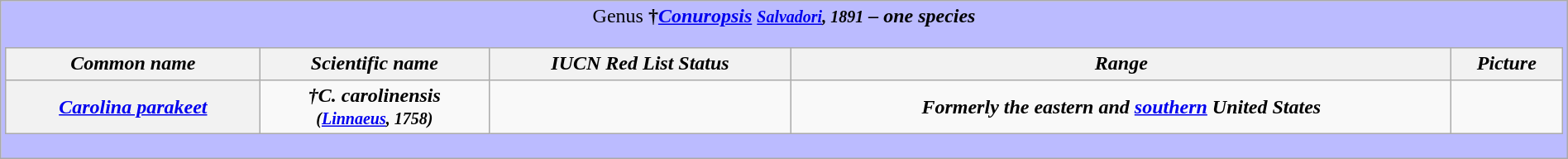<table class="wikitable" style="width:100%;text-align:center">
<tr>
<td colspan="100%" align="center" bgcolor="#BBBBFF">Genus <strong>†<em><a href='#'>Conuropsis</a><strong><em> <small><a href='#'>Salvadori</a>, 1891</small> – one species<br><table class="wikitable" style="width:100%;text-align:center">
<tr>
<th scope="col">Common name</th>
<th scope="col">Scientific name</th>
<th scope="col">IUCN Red List Status</th>
<th scope="col">Range</th>
<th scope="col">Picture</th>
</tr>
<tr>
<th scope="row"><a href='#'>Carolina parakeet</a></th>
<td>†</em>C. carolinensis<em> <br><small>(<a href='#'>Linnaeus</a>, 1758)</small></td>
<td></td>
<td>Formerly the eastern and <a href='#'>southern</a> United States</td>
<td></td>
</tr>
</table>
</td>
</tr>
</table>
